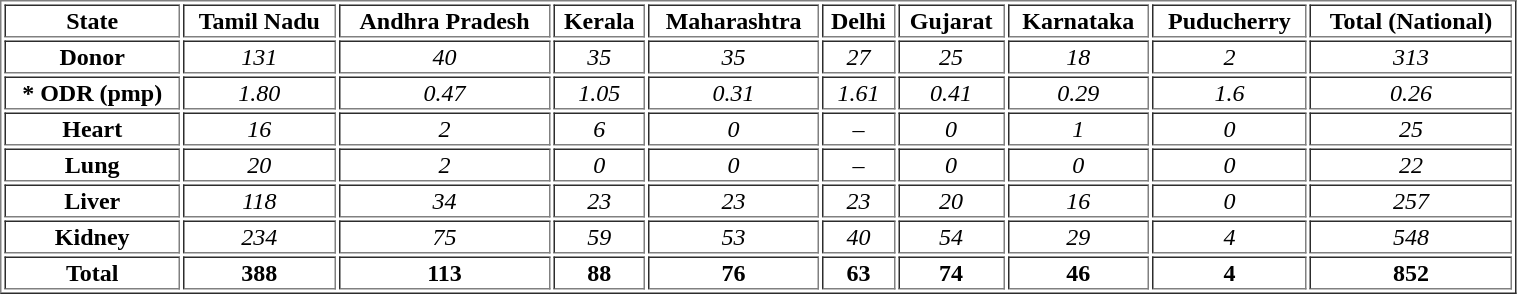<table class="stats" style="width: 80%; text-align: center" border="1">
<tr>
<th>State</th>
<th>Tamil Nadu</th>
<th>Andhra Pradesh</th>
<th>Kerala</th>
<th>Maharashtra</th>
<th>Delhi</th>
<th>Gujarat</th>
<th>Karnataka</th>
<th>Puducherry</th>
<th>Total (National)</th>
</tr>
<tr>
<td><strong>Donor</strong></td>
<td><em>131</em></td>
<td><em>40</em></td>
<td><em>35</em></td>
<td><em>35</em></td>
<td><em>27</em></td>
<td><em>25</em></td>
<td><em>18</em></td>
<td><em>2</em></td>
<td><em>313</em></td>
</tr>
<tr>
<td><strong>* ODR (pmp)</strong></td>
<td><em>1.80</em></td>
<td><em>0.47</em></td>
<td><em>1.05</em></td>
<td><em>0.31</em></td>
<td><em>1.61</em></td>
<td><em>0.41</em></td>
<td><em>0.29</em></td>
<td><em>1.6</em></td>
<td><em>0.26</em></td>
</tr>
<tr>
<td><strong>Heart</strong></td>
<td><em>16</em></td>
<td><em>2</em></td>
<td><em>6</em></td>
<td><em>0</em></td>
<td><em>–</em></td>
<td><em>0</em></td>
<td><em>1</em></td>
<td><em>0</em></td>
<td><em>25</em></td>
</tr>
<tr>
<td><strong>Lung</strong></td>
<td><em>20</em></td>
<td><em>2</em></td>
<td><em>0</em></td>
<td><em>0</em></td>
<td><em>–</em></td>
<td><em>0</em></td>
<td><em>0</em></td>
<td><em>0</em></td>
<td><em>22</em></td>
</tr>
<tr>
<td><strong>Liver</strong></td>
<td><em>118</em></td>
<td><em>34</em></td>
<td><em>23</em></td>
<td><em>23</em></td>
<td><em>23</em></td>
<td><em>20</em></td>
<td><em>16</em></td>
<td><em>0</em></td>
<td><em>257</em></td>
</tr>
<tr>
<td><strong>Kidney</strong></td>
<td><em>234</em></td>
<td><em>75</em></td>
<td><em>59</em></td>
<td><em>53</em></td>
<td><em>40</em></td>
<td><em>54</em></td>
<td><em>29</em></td>
<td><em>4</em></td>
<td><em>548</em></td>
</tr>
<tr>
<td><strong>Total</strong></td>
<td><strong>388</strong></td>
<td><strong>113</strong></td>
<td><strong>88</strong></td>
<td><strong>76</strong></td>
<td><strong>63</strong></td>
<td><strong>74</strong></td>
<td><strong>46</strong></td>
<td><strong>4</strong></td>
<td><strong>852</strong></td>
</tr>
</table>
